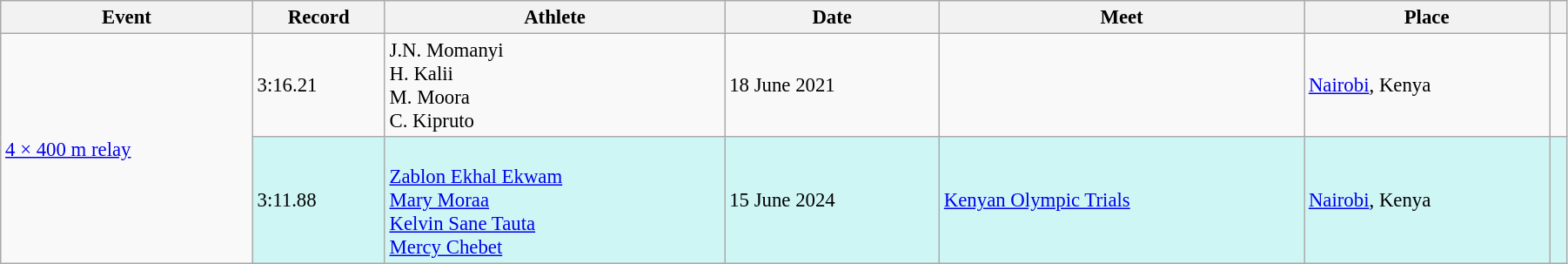<table class="wikitable" style="font-size: 95%; width: 95%;">
<tr>
<th>Event</th>
<th>Record</th>
<th>Athlete</th>
<th>Date</th>
<th>Meet</th>
<th>Place</th>
<th></th>
</tr>
<tr>
<td rowspan=2><a href='#'>4 × 400 m relay</a></td>
<td>3:16.21 </td>
<td>J.N. Momanyi<br>H. Kalii<br>M. Moora<br>C. Kipruto</td>
<td>18 June 2021</td>
<td></td>
<td><a href='#'>Nairobi</a>, Kenya</td>
<td></td>
</tr>
<tr bgcolor=#CEF6F5>
<td>3:11.88 </td>
<td><br><a href='#'>Zablon Ekhal Ekwam</a><br><a href='#'>Mary Moraa</a><br><a href='#'>Kelvin Sane Tauta</a><br><a href='#'>Mercy Chebet</a></td>
<td>15 June 2024</td>
<td><a href='#'>Kenyan Olympic Trials</a></td>
<td><a href='#'>Nairobi</a>, Kenya</td>
<td></td>
</tr>
</table>
